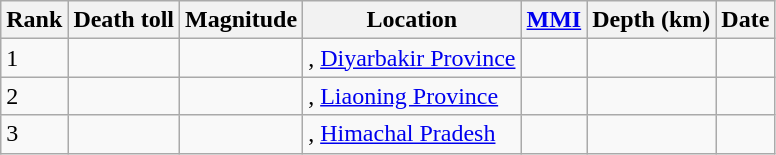<table class="sortable wikitable" style="font-size:100%;">
<tr>
<th>Rank</th>
<th>Death toll</th>
<th>Magnitude</th>
<th>Location</th>
<th><a href='#'>MMI</a></th>
<th>Depth (km)</th>
<th>Date</th>
</tr>
<tr>
<td>1</td>
<td></td>
<td></td>
<td>, <a href='#'>Diyarbakir Province</a></td>
<td></td>
<td></td>
<td></td>
</tr>
<tr>
<td>2</td>
<td></td>
<td></td>
<td>, <a href='#'>Liaoning Province</a></td>
<td></td>
<td></td>
<td></td>
</tr>
<tr>
<td>3</td>
<td></td>
<td></td>
<td>, <a href='#'>Himachal Pradesh</a></td>
<td></td>
<td></td>
<td></td>
</tr>
</table>
